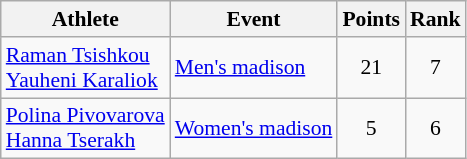<table class="wikitable" style="text-align:center; font-size:90%">
<tr>
<th>Athlete</th>
<th>Event</th>
<th>Points</th>
<th>Rank</th>
</tr>
<tr>
<td align=left><a href='#'>Raman Tsishkou</a><br><a href='#'>Yauheni Karaliok</a></td>
<td align=left><a href='#'>Men's madison</a></td>
<td>21</td>
<td>7</td>
</tr>
<tr>
<td align=left><a href='#'>Polina Pivovarova</a><br><a href='#'>Hanna Tserakh</a></td>
<td align=left><a href='#'>Women's madison</a></td>
<td>5</td>
<td>6</td>
</tr>
</table>
